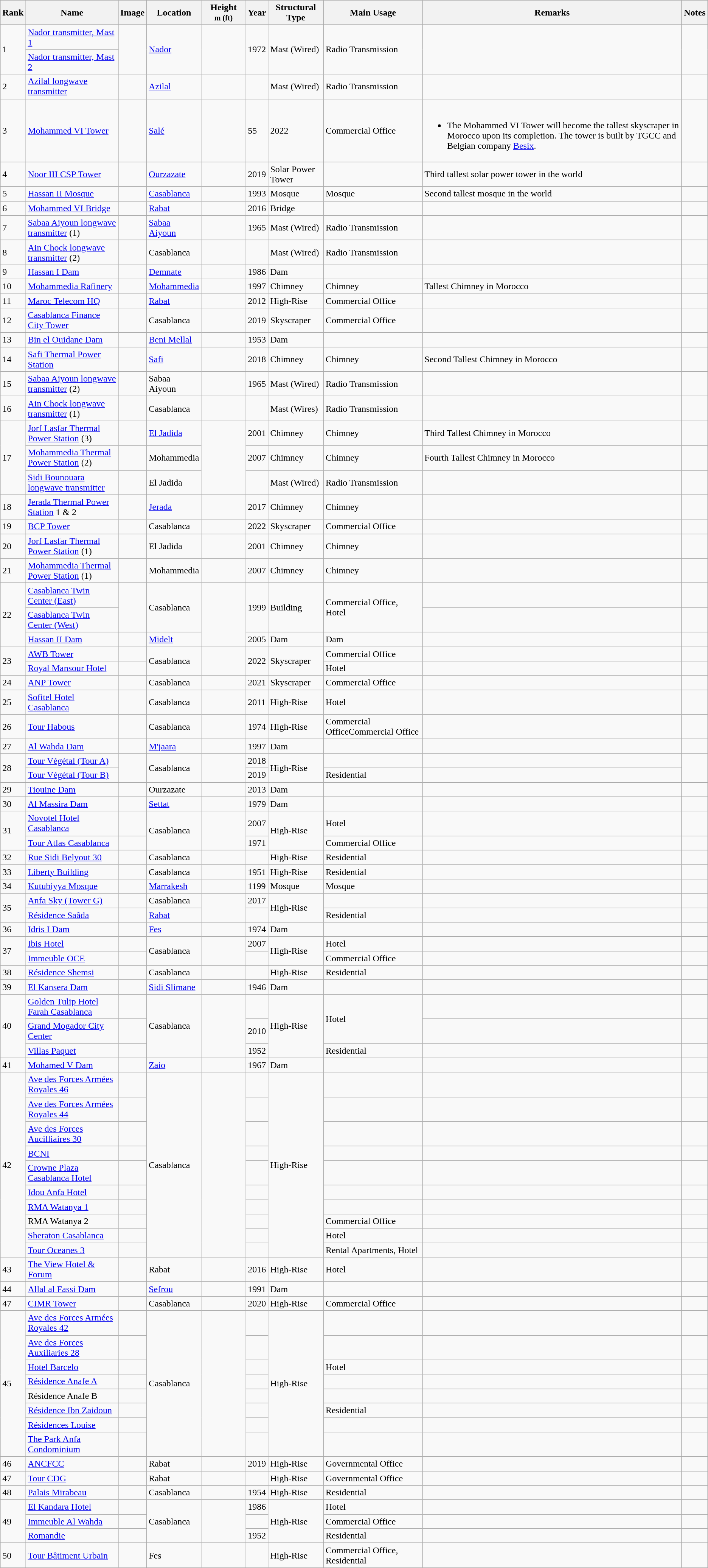<table class="wikitable sortable">
<tr>
<th scope="col">Rank</th>
<th scope="col">Name</th>
<th scope="col">Image</th>
<th scope="col">Location</th>
<th style="width:71px;">Height<br><small>m (ft)</small></th>
<th>Year</th>
<th scope="col">Structural Type</th>
<th>Main Usage</th>
<th scope="col">Remarks</th>
<th class="unsortable">Notes</th>
</tr>
<tr>
<td rowspan="2">1</td>
<td><a href='#'>Nador transmitter, Mast 1</a></td>
<td rowspan="2"></td>
<td rowspan="2"><a href='#'>Nador</a></td>
<td rowspan="2"></td>
<td rowspan="2">1972</td>
<td rowspan="2">Mast (Wired)</td>
<td rowspan="2">Radio Transmission</td>
<td rowspan="2"></td>
<td rowspan="2"></td>
</tr>
<tr>
<td><a href='#'>Nador transmitter, Mast 2</a></td>
</tr>
<tr>
<td>2</td>
<td><a href='#'>Azilal longwave transmitter</a></td>
<td></td>
<td><a href='#'>Azilal</a></td>
<td></td>
<td></td>
<td>Mast (Wired)</td>
<td>Radio Transmission</td>
<td></td>
<td></td>
</tr>
<tr>
<td>3</td>
<td><a href='#'>Mohammed VI Tower</a></td>
<td></td>
<td><a href='#'>Salé</a></td>
<td></td>
<td>55</td>
<td>2022</td>
<td>Commercial Office</td>
<td><br><ul><li>The Mohammed VI Tower will become the tallest skyscraper in Morocco upon its completion. The tower is built by TGCC and Belgian company <a href='#'>Besix</a>.</li></ul></td>
<td></td>
</tr>
<tr>
<td>4</td>
<td><a href='#'>Noor III CSP Tower</a></td>
<td></td>
<td><a href='#'>Ourzazate</a></td>
<td></td>
<td>2019</td>
<td>Solar Power Tower</td>
<td></td>
<td>Third tallest solar power tower in the world</td>
<td></td>
</tr>
<tr>
<td>5</td>
<td><a href='#'>Hassan II Mosque</a></td>
<td></td>
<td><a href='#'>Casablanca</a></td>
<td></td>
<td>1993</td>
<td>Mosque</td>
<td>Mosque</td>
<td>Second tallest mosque in the world</td>
<td></td>
</tr>
<tr>
<td>6</td>
<td><a href='#'>Mohammed VI Bridge</a></td>
<td></td>
<td><a href='#'>Rabat</a></td>
<td></td>
<td>2016</td>
<td>Bridge</td>
<td></td>
<td></td>
<td></td>
</tr>
<tr>
<td>7</td>
<td><a href='#'>Sabaa Aiyoun longwave transmitter</a> (1)</td>
<td></td>
<td><a href='#'>Sabaa Aiyoun</a></td>
<td></td>
<td>1965</td>
<td>Mast (Wired)</td>
<td>Radio Transmission</td>
<td></td>
<td></td>
</tr>
<tr>
<td>8</td>
<td><a href='#'>Ain Chock longwave transmitter</a> (2)</td>
<td></td>
<td>Casablanca</td>
<td></td>
<td></td>
<td>Mast (Wired)</td>
<td>Radio Transmission</td>
<td></td>
<td></td>
</tr>
<tr>
<td>9</td>
<td><a href='#'>Hassan I Dam</a></td>
<td></td>
<td><a href='#'>Demnate</a></td>
<td></td>
<td>1986</td>
<td>Dam</td>
<td></td>
<td></td>
<td></td>
</tr>
<tr>
<td>10</td>
<td><a href='#'>Mohammedia Rafinery</a></td>
<td></td>
<td><a href='#'>Mohammedia</a></td>
<td></td>
<td>1997</td>
<td>Chimney</td>
<td>Chimney</td>
<td>Tallest Chimney in Morocco</td>
<td></td>
</tr>
<tr>
<td>11</td>
<td><a href='#'>Maroc Telecom HQ</a></td>
<td></td>
<td><a href='#'>Rabat</a></td>
<td></td>
<td>2012</td>
<td>High-Rise</td>
<td>Commercial Office</td>
<td></td>
<td></td>
</tr>
<tr>
<td>12</td>
<td><a href='#'>Casablanca Finance City Tower</a></td>
<td></td>
<td>Casablanca</td>
<td></td>
<td>2019</td>
<td>Skyscraper</td>
<td>Commercial Office</td>
<td></td>
<td></td>
</tr>
<tr>
<td>13</td>
<td><a href='#'>Bin el Ouidane Dam</a></td>
<td></td>
<td><a href='#'>Beni Mellal</a></td>
<td></td>
<td>1953</td>
<td>Dam</td>
<td></td>
<td></td>
<td></td>
</tr>
<tr>
<td>14</td>
<td><a href='#'>Safi Thermal Power Station</a></td>
<td></td>
<td><a href='#'>Safi</a></td>
<td></td>
<td>2018</td>
<td>Chimney</td>
<td>Chimney</td>
<td>Second Tallest Chimney in Morocco</td>
<td></td>
</tr>
<tr>
<td>15</td>
<td><a href='#'>Sabaa Aiyoun longwave transmitter</a> (2)</td>
<td></td>
<td>Sabaa Aiyoun</td>
<td></td>
<td>1965</td>
<td>Mast (Wired)</td>
<td>Radio Transmission</td>
<td></td>
<td></td>
</tr>
<tr>
<td>16</td>
<td><a href='#'>Ain Chock longwave transmitter</a> (1)</td>
<td></td>
<td>Casablanca</td>
<td></td>
<td></td>
<td>Mast (Wires)</td>
<td>Radio Transmission</td>
<td></td>
<td></td>
</tr>
<tr>
<td rowspan="3">17</td>
<td><a href='#'>Jorf Lasfar Thermal Power Station</a> (3)</td>
<td></td>
<td><a href='#'>El Jadida</a></td>
<td rowspan="3"></td>
<td>2001</td>
<td>Chimney</td>
<td>Chimney</td>
<td>Third Tallest Chimney in Morocco</td>
<td></td>
</tr>
<tr>
<td><a href='#'>Mohammedia Thermal Power Station</a> (2)</td>
<td></td>
<td>Mohammedia</td>
<td>2007</td>
<td>Chimney</td>
<td>Chimney</td>
<td>Fourth Tallest Chimney in Morocco</td>
<td></td>
</tr>
<tr>
<td><a href='#'>Sidi Bounouara longwave transmitter</a></td>
<td></td>
<td>El Jadida</td>
<td></td>
<td>Mast (Wired)</td>
<td>Radio Transmission</td>
<td></td>
<td></td>
</tr>
<tr>
<td>18</td>
<td><a href='#'>Jerada Thermal Power Station</a> 1 & 2</td>
<td></td>
<td><a href='#'>Jerada</a></td>
<td></td>
<td>2017</td>
<td>Chimney</td>
<td>Chimney</td>
<td></td>
<td></td>
</tr>
<tr>
<td>19</td>
<td><a href='#'>BCP Tower</a></td>
<td></td>
<td>Casablanca</td>
<td></td>
<td>2022</td>
<td>Skyscraper</td>
<td>Commercial Office</td>
<td></td>
<td></td>
</tr>
<tr>
<td>20</td>
<td><a href='#'>Jorf Lasfar Thermal Power Station</a> (1)</td>
<td></td>
<td>El Jadida</td>
<td></td>
<td>2001</td>
<td>Chimney</td>
<td>Chimney</td>
<td></td>
<td></td>
</tr>
<tr>
<td>21</td>
<td><a href='#'>Mohammedia Thermal Power Station</a> (1)</td>
<td></td>
<td>Mohammedia</td>
<td></td>
<td>2007</td>
<td>Chimney</td>
<td>Chimney</td>
<td></td>
<td></td>
</tr>
<tr>
<td rowspan="3">22</td>
<td><a href='#'>Casablanca Twin Center (East)</a></td>
<td rowspan="2"></td>
<td rowspan="2">Casablanca</td>
<td rowspan="3"></td>
<td rowspan="2">1999</td>
<td rowspan="2">Building</td>
<td rowspan="2">Commercial Office, Hotel</td>
<td></td>
<td></td>
</tr>
<tr>
<td><a href='#'>Casablanca Twin Center (West)</a></td>
<td></td>
<td></td>
</tr>
<tr>
<td><a href='#'>Hassan II Dam</a></td>
<td></td>
<td><a href='#'>Midelt</a></td>
<td>2005</td>
<td>Dam</td>
<td>Dam</td>
<td></td>
<td></td>
</tr>
<tr>
<td rowspan="2">23</td>
<td><a href='#'>AWB Tower</a></td>
<td></td>
<td rowspan="2">Casablanca</td>
<td rowspan="2"></td>
<td rowspan="2">2022</td>
<td rowspan="2">Skyscraper</td>
<td>Commercial Office</td>
<td></td>
<td></td>
</tr>
<tr>
<td><a href='#'>Royal Mansour Hotel</a></td>
<td></td>
<td>Hotel</td>
<td></td>
<td></td>
</tr>
<tr>
<td>24</td>
<td><a href='#'>ANP Tower</a></td>
<td></td>
<td>Casablanca</td>
<td></td>
<td>2021</td>
<td>Skyscraper</td>
<td>Commercial Office</td>
<td></td>
<td></td>
</tr>
<tr>
<td>25</td>
<td><a href='#'>Sofitel Hotel Casablanca</a></td>
<td></td>
<td>Casablanca</td>
<td></td>
<td>2011</td>
<td>High-Rise</td>
<td>Hotel</td>
<td></td>
<td></td>
</tr>
<tr>
<td>26</td>
<td><a href='#'>Tour Habous</a></td>
<td></td>
<td>Casablanca</td>
<td></td>
<td>1974</td>
<td>High-Rise</td>
<td>Commercial OfficeCommercial Office</td>
<td></td>
<td></td>
</tr>
<tr>
<td>27</td>
<td><a href='#'>Al Wahda Dam</a></td>
<td></td>
<td><a href='#'>M'jaara</a></td>
<td></td>
<td>1997</td>
<td>Dam</td>
<td></td>
<td></td>
<td></td>
</tr>
<tr>
<td rowspan="2">28</td>
<td><a href='#'>Tour Végétal (Tour A)</a></td>
<td rowspan="2"></td>
<td rowspan="2">Casablanca</td>
<td rowspan="2"></td>
<td>2018</td>
<td rowspan="2">High-Rise</td>
<td></td>
<td></td>
<td rowspan="2"></td>
</tr>
<tr>
<td><a href='#'>Tour Végétal (Tour B)</a></td>
<td>2019</td>
<td>Residential</td>
<td></td>
</tr>
<tr>
<td>29</td>
<td><a href='#'>Tiouine Dam</a></td>
<td></td>
<td>Ourzazate</td>
<td></td>
<td>2013</td>
<td>Dam</td>
<td></td>
<td></td>
<td></td>
</tr>
<tr>
<td>30</td>
<td><a href='#'>Al Massira Dam</a></td>
<td></td>
<td><a href='#'>Settat</a></td>
<td></td>
<td>1979</td>
<td>Dam</td>
<td></td>
<td></td>
<td></td>
</tr>
<tr>
<td rowspan="2">31</td>
<td><a href='#'>Novotel Hotel Casablanca</a></td>
<td></td>
<td rowspan="2">Casablanca</td>
<td rowspan="2"></td>
<td>2007</td>
<td rowspan="2">High-Rise</td>
<td>Hotel</td>
<td></td>
<td></td>
</tr>
<tr>
<td><a href='#'>Tour Atlas Casablanca</a></td>
<td></td>
<td>1971</td>
<td>Commercial Office</td>
<td></td>
<td></td>
</tr>
<tr>
<td>32</td>
<td><a href='#'>Rue Sidi Belyout 30</a></td>
<td></td>
<td>Casablanca</td>
<td></td>
<td></td>
<td>High-Rise</td>
<td>Residential</td>
<td></td>
<td></td>
</tr>
<tr>
<td>33</td>
<td><a href='#'>Liberty Building</a></td>
<td></td>
<td>Casablanca</td>
<td></td>
<td>1951</td>
<td>High-Rise</td>
<td>Residential</td>
<td></td>
<td></td>
</tr>
<tr>
<td>34</td>
<td><a href='#'>Kutubiyya Mosque</a></td>
<td></td>
<td><a href='#'>Marrakesh</a></td>
<td></td>
<td>1199</td>
<td>Mosque</td>
<td>Mosque</td>
<td></td>
<td></td>
</tr>
<tr>
<td rowspan="2">35</td>
<td><a href='#'>Anfa Sky (Tower G)</a></td>
<td></td>
<td>Casablanca</td>
<td rowspan="2"></td>
<td>2017</td>
<td rowspan="2">High-Rise</td>
<td></td>
<td></td>
<td></td>
</tr>
<tr>
<td><a href='#'>Résidence Saâda</a></td>
<td></td>
<td><a href='#'>Rabat</a></td>
<td></td>
<td>Residential</td>
<td></td>
<td></td>
</tr>
<tr>
<td>36</td>
<td><a href='#'>Idris I Dam</a></td>
<td></td>
<td><a href='#'>Fes</a></td>
<td></td>
<td>1974</td>
<td>Dam</td>
<td></td>
<td></td>
<td></td>
</tr>
<tr>
<td rowspan="2">37</td>
<td><a href='#'>Ibis Hotel</a></td>
<td></td>
<td rowspan="2">Casablanca</td>
<td rowspan="2"></td>
<td>2007</td>
<td rowspan="2">High-Rise</td>
<td>Hotel</td>
<td></td>
<td></td>
</tr>
<tr>
<td><a href='#'>Immeuble OCE</a></td>
<td></td>
<td></td>
<td>Commercial Office</td>
<td></td>
<td></td>
</tr>
<tr>
<td>38</td>
<td><a href='#'>Résidence Shemsi</a></td>
<td></td>
<td>Casablanca</td>
<td></td>
<td></td>
<td>High-Rise</td>
<td>Residential</td>
<td></td>
<td></td>
</tr>
<tr>
<td>39</td>
<td><a href='#'>El Kansera Dam</a></td>
<td></td>
<td><a href='#'>Sidi Slimane</a></td>
<td></td>
<td>1946</td>
<td>Dam</td>
<td></td>
<td></td>
<td></td>
</tr>
<tr>
<td rowspan="3">40</td>
<td><a href='#'>Golden Tulip Hotel Farah Casablanca</a></td>
<td></td>
<td rowspan="3">Casablanca</td>
<td rowspan="3"></td>
<td></td>
<td rowspan="3">High-Rise</td>
<td rowspan="2">Hotel</td>
<td></td>
<td></td>
</tr>
<tr>
<td><a href='#'>Grand Mogador City Center</a></td>
<td></td>
<td>2010</td>
<td></td>
<td></td>
</tr>
<tr>
<td><a href='#'>Villas Paquet</a></td>
<td></td>
<td>1952</td>
<td>Residential</td>
<td></td>
<td></td>
</tr>
<tr>
<td>41</td>
<td><a href='#'>Mohamed V Dam</a></td>
<td></td>
<td><a href='#'>Zaio</a></td>
<td></td>
<td>1967</td>
<td>Dam</td>
<td></td>
<td></td>
<td></td>
</tr>
<tr>
<td rowspan="10">42</td>
<td><a href='#'>Ave des Forces Armées Royales 46</a></td>
<td></td>
<td rowspan="10">Casablanca</td>
<td rowspan="10"></td>
<td></td>
<td rowspan="10">High-Rise</td>
<td></td>
<td></td>
<td></td>
</tr>
<tr>
<td><a href='#'>Ave des Forces Armées Royales 44</a></td>
<td></td>
<td></td>
<td></td>
<td></td>
<td></td>
</tr>
<tr>
<td><a href='#'>Ave des Forces Aucilliaires 30</a></td>
<td></td>
<td></td>
<td></td>
<td></td>
<td></td>
</tr>
<tr>
<td><a href='#'>BCNI</a></td>
<td></td>
<td></td>
<td></td>
<td></td>
<td></td>
</tr>
<tr>
<td><a href='#'>Crowne Plaza Casablanca Hotel</a></td>
<td></td>
<td></td>
<td></td>
<td></td>
<td></td>
</tr>
<tr>
<td><a href='#'>Idou Anfa Hotel</a></td>
<td></td>
<td></td>
<td></td>
<td></td>
<td></td>
</tr>
<tr>
<td><a href='#'>RMA Watanya 1</a></td>
<td></td>
<td></td>
<td></td>
<td></td>
<td></td>
</tr>
<tr>
<td>RMA Watanya 2</td>
<td></td>
<td></td>
<td>Commercial Office</td>
<td></td>
<td></td>
</tr>
<tr>
<td><a href='#'>Sheraton Casablanca</a></td>
<td></td>
<td></td>
<td>Hotel</td>
<td></td>
<td></td>
</tr>
<tr>
<td><a href='#'>Tour Oceanes 3</a></td>
<td></td>
<td></td>
<td>Rental Apartments, Hotel</td>
<td></td>
<td></td>
</tr>
<tr>
<td>43</td>
<td><a href='#'>The View Hotel & Forum</a></td>
<td></td>
<td>Rabat</td>
<td></td>
<td>2016</td>
<td>High-Rise</td>
<td>Hotel</td>
<td></td>
<td></td>
</tr>
<tr>
<td>44</td>
<td><a href='#'>Allal al Fassi Dam</a></td>
<td></td>
<td><a href='#'>Sefrou</a></td>
<td></td>
<td>1991</td>
<td>Dam</td>
<td></td>
<td></td>
<td></td>
</tr>
<tr>
<td>47</td>
<td><a href='#'>CIMR Tower</a></td>
<td></td>
<td>Casablanca</td>
<td></td>
<td>2020</td>
<td>High-Rise</td>
<td>Commercial Office</td>
<td></td>
<td></td>
</tr>
<tr>
<td rowspan="8">45</td>
<td><a href='#'>Ave des Forces Armées Royales 42</a></td>
<td></td>
<td rowspan="8">Casablanca</td>
<td rowspan="8"></td>
<td></td>
<td rowspan="8">High-Rise</td>
<td></td>
<td></td>
<td></td>
</tr>
<tr>
<td><a href='#'>Ave des Forces Auxiliaries 28</a></td>
<td></td>
<td></td>
<td></td>
<td></td>
<td></td>
</tr>
<tr>
<td><a href='#'>Hotel Barcelo</a></td>
<td></td>
<td></td>
<td>Hotel</td>
<td></td>
<td></td>
</tr>
<tr>
<td><a href='#'>Résidence Anafe A</a></td>
<td></td>
<td></td>
<td></td>
<td></td>
<td></td>
</tr>
<tr>
<td>Résidence Anafe B</td>
<td></td>
<td></td>
<td></td>
<td></td>
<td></td>
</tr>
<tr>
<td><a href='#'>Résidence Ibn Zaidoun</a></td>
<td></td>
<td></td>
<td>Residential</td>
<td></td>
<td></td>
</tr>
<tr>
<td><a href='#'>Résidences Louise</a></td>
<td></td>
<td></td>
<td></td>
<td></td>
<td></td>
</tr>
<tr>
<td><a href='#'>The Park Anfa Condominium</a></td>
<td></td>
<td></td>
<td></td>
<td></td>
<td></td>
</tr>
<tr>
<td>46</td>
<td><a href='#'>ANCFCC</a></td>
<td></td>
<td>Rabat</td>
<td></td>
<td>2019</td>
<td>High-Rise</td>
<td>Governmental Office</td>
<td></td>
<td></td>
</tr>
<tr>
<td>47</td>
<td><a href='#'>Tour CDG</a></td>
<td></td>
<td>Rabat</td>
<td></td>
<td></td>
<td>High-Rise</td>
<td>Governmental Office</td>
<td></td>
<td></td>
</tr>
<tr>
<td>48</td>
<td><a href='#'>Palais Mirabeau</a></td>
<td></td>
<td>Casablanca</td>
<td></td>
<td>1954</td>
<td>High-Rise</td>
<td>Residential</td>
<td></td>
<td></td>
</tr>
<tr>
<td rowspan="3">49</td>
<td><a href='#'>El Kandara Hotel</a></td>
<td></td>
<td rowspan="3">Casablanca</td>
<td rowspan="3"></td>
<td>1986</td>
<td rowspan="3">High-Rise</td>
<td>Hotel</td>
<td></td>
<td></td>
</tr>
<tr>
<td><a href='#'>Immeuble Al Wahda</a></td>
<td></td>
<td></td>
<td>Commercial Office</td>
<td></td>
<td></td>
</tr>
<tr>
<td><a href='#'>Romandie</a></td>
<td></td>
<td>1952</td>
<td>Residential</td>
<td></td>
<td></td>
</tr>
<tr>
<td>50</td>
<td><a href='#'>Tour Bâtiment Urbain</a></td>
<td></td>
<td>Fes</td>
<td></td>
<td></td>
<td>High-Rise</td>
<td>Commercial Office, Residential</td>
<td></td>
<td></td>
</tr>
</table>
